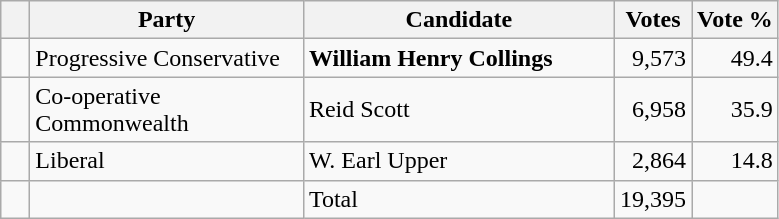<table class="wikitable">
<tr>
<th></th>
<th scope="col" width="175">Party</th>
<th scope="col" width="200">Candidate</th>
<th>Votes</th>
<th>Vote %</th>
</tr>
<tr>
<td>   </td>
<td>Progressive Conservative</td>
<td><strong>William Henry Collings</strong></td>
<td align=right>9,573</td>
<td align=right>49.4</td>
</tr>
<tr |>
<td>   </td>
<td>Co-operative Commonwealth</td>
<td>Reid Scott</td>
<td align=right>6,958</td>
<td align=right>35.9</td>
</tr>
<tr |>
<td>   </td>
<td>Liberal</td>
<td>W. Earl Upper</td>
<td align=right>2,864</td>
<td align=right>14.8</td>
</tr>
<tr |>
<td></td>
<td></td>
<td>Total</td>
<td align=right>19,395</td>
<td></td>
</tr>
</table>
